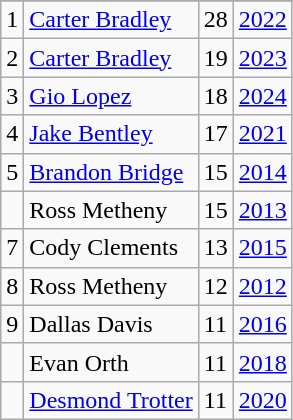<table class="wikitable">
<tr>
</tr>
<tr>
<td>1</td>
<td><a href='#'>Carter Bradley</a></td>
<td>28</td>
<td><a href='#'>2022</a></td>
</tr>
<tr>
<td>2</td>
<td><a href='#'>Carter Bradley</a></td>
<td>19</td>
<td><a href='#'>2023</a></td>
</tr>
<tr>
<td>3</td>
<td><a href='#'>Gio Lopez</a></td>
<td>18</td>
<td><a href='#'>2024</a></td>
</tr>
<tr>
<td>4</td>
<td><a href='#'>Jake Bentley</a></td>
<td>17</td>
<td><a href='#'>2021</a></td>
</tr>
<tr>
<td>5</td>
<td><a href='#'>Brandon Bridge</a></td>
<td>15</td>
<td><a href='#'>2014</a></td>
</tr>
<tr>
<td></td>
<td>Ross Metheny</td>
<td>15</td>
<td><a href='#'>2013</a></td>
</tr>
<tr>
<td>7</td>
<td>Cody Clements</td>
<td>13</td>
<td><a href='#'>2015</a></td>
</tr>
<tr>
<td>8</td>
<td>Ross Metheny</td>
<td>12</td>
<td><a href='#'>2012</a></td>
</tr>
<tr>
<td>9</td>
<td>Dallas Davis</td>
<td>11</td>
<td><a href='#'>2016</a></td>
</tr>
<tr>
<td></td>
<td>Evan Orth</td>
<td>11</td>
<td><a href='#'>2018</a></td>
</tr>
<tr>
<td></td>
<td><a href='#'>Desmond Trotter</a></td>
<td>11</td>
<td><a href='#'>2020</a></td>
</tr>
</table>
